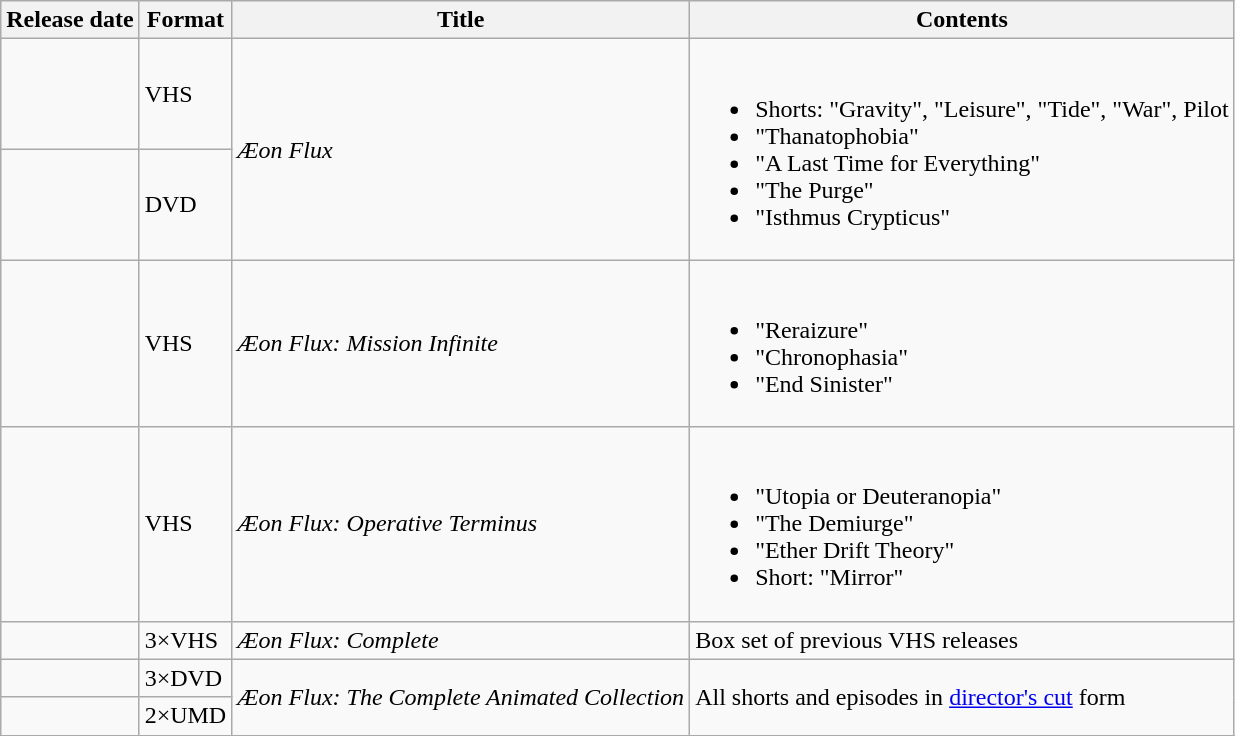<table class="wikitable">
<tr>
<th>Release date</th>
<th>Format</th>
<th>Title</th>
<th>Contents</th>
</tr>
<tr>
<td></td>
<td>VHS</td>
<td rowspan=2><em>Æon Flux</em></td>
<td rowspan=2><br><ul><li>Shorts: "Gravity", "Leisure", "Tide", "War", Pilot</li><li>"Thanatophobia"</li><li>"A Last Time for Everything"</li><li>"The Purge"</li><li>"Isthmus Crypticus"</li></ul></td>
</tr>
<tr>
<td></td>
<td>DVD</td>
</tr>
<tr>
<td></td>
<td>VHS</td>
<td><em>Æon Flux: Mission Infinite</em></td>
<td><br><ul><li>"Reraizure"</li><li>"Chronophasia"</li><li>"End Sinister"</li></ul></td>
</tr>
<tr>
<td></td>
<td>VHS</td>
<td><em>Æon Flux: Operative Terminus</em></td>
<td><br><ul><li>"Utopia or Deuteranopia"</li><li>"The Demiurge"</li><li>"Ether Drift Theory"</li><li>Short: "Mirror"</li></ul></td>
</tr>
<tr>
<td></td>
<td>3×VHS</td>
<td><em>Æon Flux: Complete</em></td>
<td>Box set of previous VHS releases</td>
</tr>
<tr>
<td></td>
<td>3×DVD</td>
<td rowspan=2><em>Æon Flux: The Complete Animated Collection</em></td>
<td rowspan=2>All shorts and episodes in <a href='#'>director's cut</a> form</td>
</tr>
<tr>
<td></td>
<td>2×UMD</td>
</tr>
<tr>
</tr>
</table>
